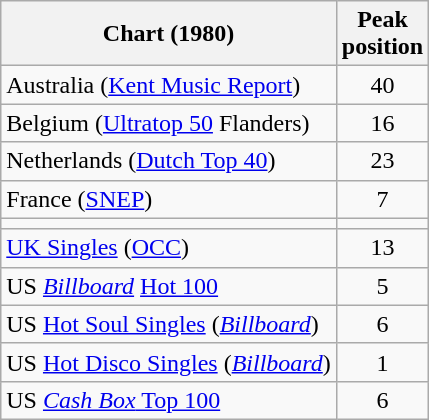<table class="wikitable sortable">
<tr>
<th style="text-align:center;">Chart (1980)</th>
<th style="text-align:center;">Peak<br>position</th>
</tr>
<tr>
<td align="left">Australia (<a href='#'>Kent Music Report</a>)</td>
<td style="text-align:center;">40</td>
</tr>
<tr>
<td align="left">Belgium (<a href='#'>Ultratop 50</a> Flanders)</td>
<td style="text-align:center;">16</td>
</tr>
<tr>
<td align="left">Netherlands (<a href='#'>Dutch Top 40</a>)</td>
<td style="text-align:center;">23</td>
</tr>
<tr>
<td align="left">France (<a href='#'>SNEP</a>)</td>
<td style="text-align:center;">7</td>
</tr>
<tr>
<td></td>
</tr>
<tr>
<td align="left"><a href='#'>UK Singles</a> (<a href='#'>OCC</a>)</td>
<td style="text-align:center;">13</td>
</tr>
<tr>
<td align="left">US <em><a href='#'>Billboard</a></em> <a href='#'>Hot 100</a></td>
<td style="text-align:center;">5</td>
</tr>
<tr>
<td align="left">US <a href='#'>Hot Soul Singles</a> (<em><a href='#'>Billboard</a></em>)</td>
<td style="text-align:center;">6</td>
</tr>
<tr>
<td align="left">US <a href='#'>Hot Disco Singles</a> (<em><a href='#'>Billboard</a></em>)</td>
<td style="text-align:center;">1</td>
</tr>
<tr>
<td align="left">US <a href='#'><em>Cash Box</em> Top 100</a></td>
<td style="text-align:center;">6</td>
</tr>
</table>
